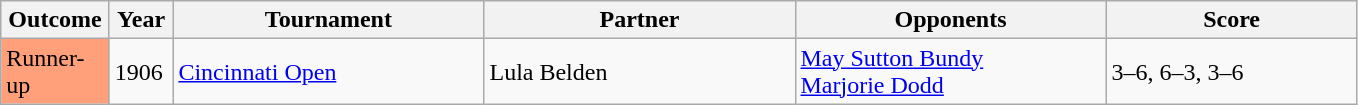<table class='sortable wikitable'>
<tr>
<th style="width:65px">Outcome</th>
<th style="width:35px">Year</th>
<th style="width:200px">Tournament</th>
<th style="width:200px">Partner</th>
<th style="width:200px">Opponents</th>
<th style="width:160px" class="unsortable">Score</th>
</tr>
<tr>
<td style="background:#ffa07a;">Runner-up</td>
<td>1906</td>
<td><a href='#'>Cincinnati Open</a></td>
<td> Lula Belden</td>
<td> <a href='#'>May Sutton Bundy</a><br>  <a href='#'>Marjorie Dodd</a></td>
<td>3–6, 6–3, 3–6</td>
</tr>
</table>
